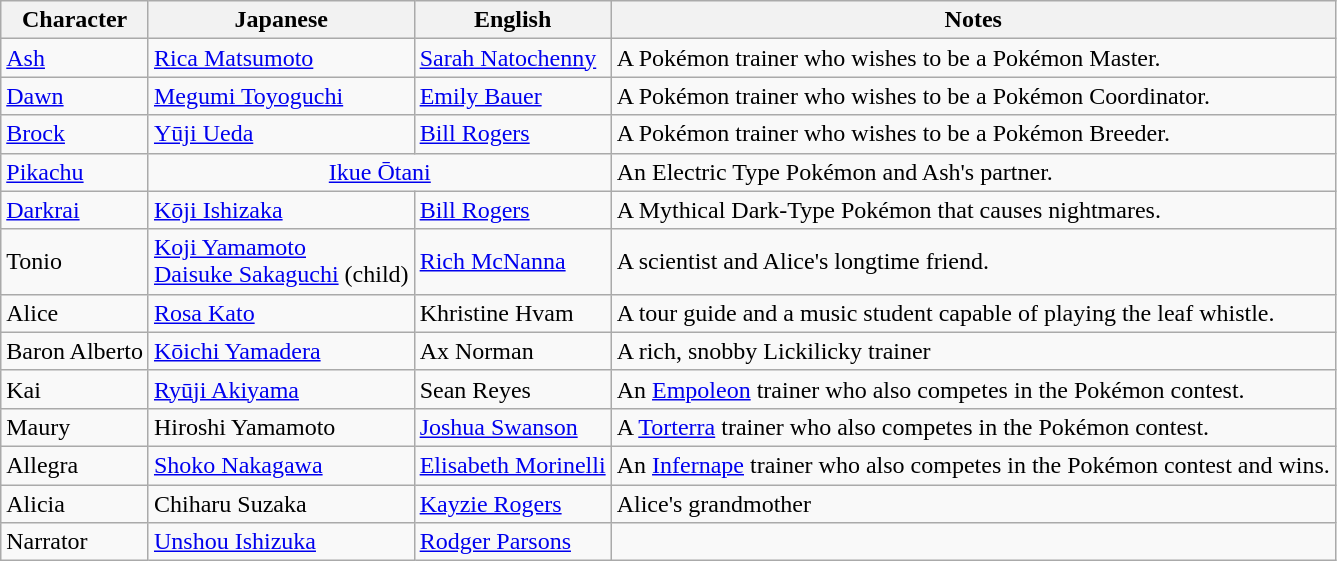<table class="wikitable sortable">
<tr>
<th>Character</th>
<th>Japanese</th>
<th>English</th>
<th>Notes</th>
</tr>
<tr>
<td><a href='#'>Ash</a></td>
<td><a href='#'>Rica Matsumoto</a></td>
<td><a href='#'>Sarah Natochenny</a></td>
<td>A Pokémon trainer who wishes to be a Pokémon Master.</td>
</tr>
<tr>
<td><a href='#'>Dawn</a></td>
<td><a href='#'>Megumi Toyoguchi</a></td>
<td><a href='#'>Emily Bauer</a></td>
<td>A Pokémon trainer who wishes to be a Pokémon Coordinator.</td>
</tr>
<tr>
<td><a href='#'>Brock</a></td>
<td><a href='#'>Yūji Ueda</a></td>
<td><a href='#'>Bill Rogers</a></td>
<td>A Pokémon trainer who wishes to be a Pokémon Breeder.</td>
</tr>
<tr>
<td><a href='#'>Pikachu</a></td>
<td colspan="2" style="text-align: center"><a href='#'>Ikue Ōtani</a></td>
<td>An Electric Type Pokémon and Ash's partner.</td>
</tr>
<tr>
<td><a href='#'>Darkrai</a></td>
<td><a href='#'>Kōji Ishizaka</a></td>
<td><a href='#'>Bill Rogers</a></td>
<td>A Mythical Dark-Type Pokémon that causes nightmares.</td>
</tr>
<tr>
<td>Tonio</td>
<td><a href='#'>Koji Yamamoto</a><br><a href='#'>Daisuke Sakaguchi</a> (child)</td>
<td><a href='#'>Rich McNanna</a></td>
<td>A scientist and Alice's longtime friend.</td>
</tr>
<tr>
<td>Alice</td>
<td><a href='#'>Rosa Kato</a></td>
<td>Khristine Hvam</td>
<td>A tour guide and a music student capable of playing the leaf whistle.</td>
</tr>
<tr>
<td>Baron Alberto</td>
<td><a href='#'>Kōichi Yamadera</a></td>
<td>Ax Norman</td>
<td>A rich, snobby Lickilicky trainer</td>
</tr>
<tr>
<td>Kai</td>
<td><a href='#'>Ryūji Akiyama</a></td>
<td>Sean Reyes</td>
<td>An <a href='#'>Empoleon</a> trainer who also competes in the Pokémon contest.</td>
</tr>
<tr>
<td>Maury</td>
<td>Hiroshi Yamamoto</td>
<td><a href='#'>Joshua Swanson</a></td>
<td>A <a href='#'>Torterra</a> trainer who also competes in the Pokémon contest.</td>
</tr>
<tr>
<td>Allegra</td>
<td><a href='#'>Shoko Nakagawa</a></td>
<td><a href='#'>Elisabeth Morinelli</a></td>
<td>An <a href='#'>Infernape</a> trainer who also competes in the Pokémon contest and wins.</td>
</tr>
<tr>
<td>Alicia</td>
<td>Chiharu Suzaka</td>
<td><a href='#'>Kayzie Rogers</a></td>
<td>Alice's grandmother</td>
</tr>
<tr>
<td>Narrator</td>
<td><a href='#'>Unshou Ishizuka</a></td>
<td><a href='#'>Rodger Parsons</a></td>
<td></td>
</tr>
</table>
